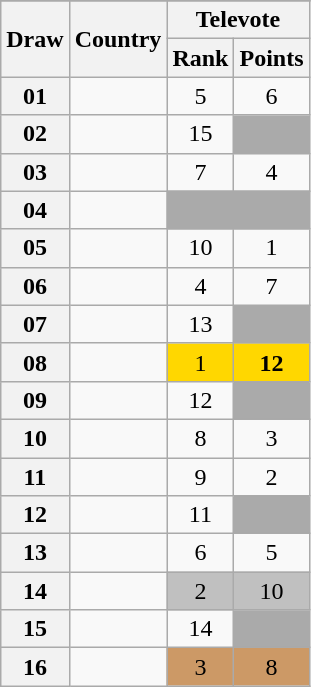<table class="sortable wikitable collapsible plainrowheaders" style="text-align:center;">
<tr>
</tr>
<tr>
<th scope="col" rowspan="2">Draw</th>
<th scope="col" rowspan="2">Country</th>
<th scope="col" colspan="2">Televote</th>
</tr>
<tr>
<th scope="col">Rank</th>
<th scope="col" class="unsortable">Points</th>
</tr>
<tr>
<th scope="row" style="text-align:center;">01</th>
<td style="text-align:left;"></td>
<td>5</td>
<td>6</td>
</tr>
<tr>
<th scope="row" style="text-align:center;">02</th>
<td style="text-align:left;"></td>
<td>15</td>
<td style="background:#AAAAAA;"></td>
</tr>
<tr>
<th scope="row" style="text-align:center;">03</th>
<td style="text-align:left;"></td>
<td>7</td>
<td>4</td>
</tr>
<tr class=sortbottom>
<th scope="row" style="text-align:center;">04</th>
<td style="text-align:left;"></td>
<td style="background:#AAAAAA;"></td>
<td style="background:#AAAAAA;"></td>
</tr>
<tr>
<th scope="row" style="text-align:center;">05</th>
<td style="text-align:left;"></td>
<td>10</td>
<td>1</td>
</tr>
<tr>
<th scope="row" style="text-align:center;">06</th>
<td style="text-align:left;"></td>
<td>4</td>
<td>7</td>
</tr>
<tr>
<th scope="row" style="text-align:center;">07</th>
<td style="text-align:left;"></td>
<td>13</td>
<td style="background:#AAAAAA;"></td>
</tr>
<tr>
<th scope="row" style="text-align:center;">08</th>
<td style="text-align:left;"></td>
<td style="background:gold;">1</td>
<td style="background:gold;"><strong>12</strong></td>
</tr>
<tr>
<th scope="row" style="text-align:center;">09</th>
<td style="text-align:left;"></td>
<td>12</td>
<td style="background:#AAAAAA;"></td>
</tr>
<tr>
<th scope="row" style="text-align:center;">10</th>
<td style="text-align:left;"></td>
<td>8</td>
<td>3</td>
</tr>
<tr>
<th scope="row" style="text-align:center;">11</th>
<td style="text-align:left;"></td>
<td>9</td>
<td>2</td>
</tr>
<tr>
<th scope="row" style="text-align:center;">12</th>
<td style="text-align:left;"></td>
<td>11</td>
<td style="background:#AAAAAA;"></td>
</tr>
<tr>
<th scope="row" style="text-align:center;">13</th>
<td style="text-align:left;"></td>
<td>6</td>
<td>5</td>
</tr>
<tr>
<th scope="row" style="text-align:center;">14</th>
<td style="text-align:left;"></td>
<td style="background:silver;">2</td>
<td style="background:silver;">10</td>
</tr>
<tr>
<th scope="row" style="text-align:center;">15</th>
<td style="text-align:left;"></td>
<td>14</td>
<td style="background:#AAAAAA;"></td>
</tr>
<tr>
<th scope="row" style="text-align:center;">16</th>
<td style="text-align:left;"></td>
<td style="background:#CC9966;">3</td>
<td style="background:#CC9966;">8</td>
</tr>
</table>
